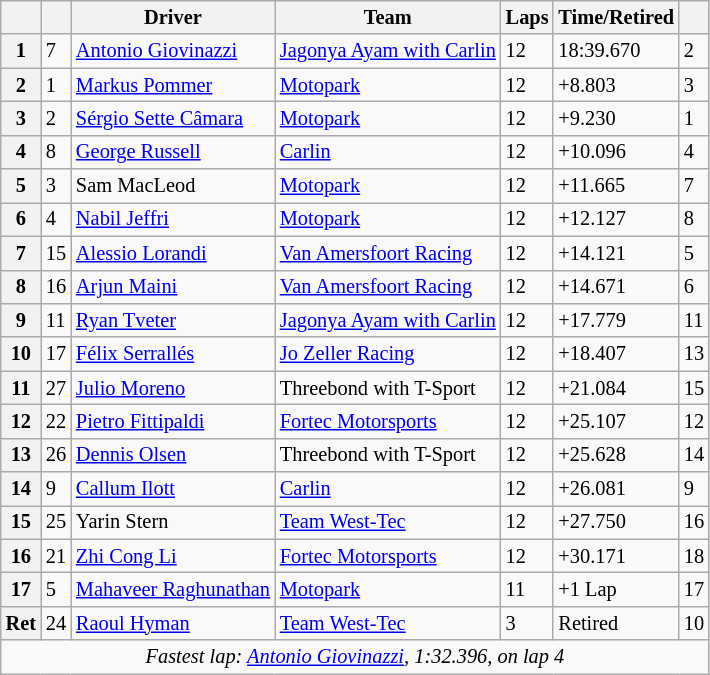<table class="wikitable" style="font-size: 85%;">
<tr>
<th></th>
<th></th>
<th>Driver</th>
<th>Team</th>
<th>Laps</th>
<th>Time/Retired</th>
<th></th>
</tr>
<tr>
<th>1</th>
<td>7</td>
<td> <a href='#'>Antonio Giovinazzi</a></td>
<td><a href='#'>Jagonya Ayam with Carlin</a></td>
<td>12</td>
<td>18:39.670</td>
<td>2</td>
</tr>
<tr>
<th>2</th>
<td>1</td>
<td> <a href='#'>Markus Pommer</a></td>
<td><a href='#'>Motopark</a></td>
<td>12</td>
<td>+8.803</td>
<td>3</td>
</tr>
<tr>
<th>3</th>
<td>2</td>
<td> <a href='#'>Sérgio Sette Câmara</a></td>
<td><a href='#'>Motopark</a></td>
<td>12</td>
<td>+9.230</td>
<td>1</td>
</tr>
<tr>
<th>4</th>
<td>8</td>
<td> <a href='#'>George Russell</a></td>
<td><a href='#'>Carlin</a></td>
<td>12</td>
<td>+10.096</td>
<td>4</td>
</tr>
<tr>
<th>5</th>
<td>3</td>
<td> Sam MacLeod</td>
<td><a href='#'>Motopark</a></td>
<td>12</td>
<td>+11.665</td>
<td>7</td>
</tr>
<tr>
<th>6</th>
<td>4</td>
<td> <a href='#'>Nabil Jeffri</a></td>
<td><a href='#'>Motopark</a></td>
<td>12</td>
<td>+12.127</td>
<td>8</td>
</tr>
<tr>
<th>7</th>
<td>15</td>
<td> <a href='#'>Alessio Lorandi</a></td>
<td><a href='#'>Van Amersfoort Racing</a></td>
<td>12</td>
<td>+14.121</td>
<td>5</td>
</tr>
<tr>
<th>8</th>
<td>16</td>
<td> <a href='#'>Arjun Maini</a></td>
<td><a href='#'>Van Amersfoort Racing</a></td>
<td>12</td>
<td>+14.671</td>
<td>6</td>
</tr>
<tr>
<th>9</th>
<td>11</td>
<td> <a href='#'>Ryan Tveter</a></td>
<td><a href='#'>Jagonya Ayam with Carlin</a></td>
<td>12</td>
<td>+17.779</td>
<td>11</td>
</tr>
<tr>
<th>10</th>
<td>17</td>
<td> <a href='#'>Félix Serrallés</a></td>
<td><a href='#'>Jo Zeller Racing</a></td>
<td>12</td>
<td>+18.407</td>
<td>13</td>
</tr>
<tr>
<th>11</th>
<td>27</td>
<td> <a href='#'>Julio Moreno</a></td>
<td>Threebond with T-Sport</td>
<td>12</td>
<td>+21.084</td>
<td>15</td>
</tr>
<tr>
<th>12</th>
<td>22</td>
<td> <a href='#'>Pietro Fittipaldi</a></td>
<td><a href='#'>Fortec Motorsports</a></td>
<td>12</td>
<td>+25.107</td>
<td>12</td>
</tr>
<tr>
<th>13</th>
<td>26</td>
<td> <a href='#'>Dennis Olsen</a></td>
<td>Threebond with T-Sport</td>
<td>12</td>
<td>+25.628</td>
<td>14</td>
</tr>
<tr>
<th>14</th>
<td>9</td>
<td> <a href='#'>Callum Ilott</a></td>
<td><a href='#'>Carlin</a></td>
<td>12</td>
<td>+26.081</td>
<td>9</td>
</tr>
<tr>
<th>15</th>
<td>25</td>
<td> Yarin Stern</td>
<td><a href='#'>Team West-Tec</a></td>
<td>12</td>
<td>+27.750</td>
<td>16</td>
</tr>
<tr>
<th>16</th>
<td>21</td>
<td> <a href='#'>Zhi Cong Li</a></td>
<td><a href='#'>Fortec Motorsports</a></td>
<td>12</td>
<td>+30.171</td>
<td>18</td>
</tr>
<tr>
<th>17</th>
<td>5</td>
<td> <a href='#'>Mahaveer Raghunathan</a></td>
<td><a href='#'>Motopark</a></td>
<td>11</td>
<td>+1 Lap</td>
<td>17</td>
</tr>
<tr>
<th>Ret</th>
<td>24</td>
<td> <a href='#'>Raoul Hyman</a></td>
<td><a href='#'>Team West-Tec</a></td>
<td>3</td>
<td>Retired</td>
<td>10</td>
</tr>
<tr>
<td colspan=7 align=center><em>Fastest lap: <a href='#'>Antonio Giovinazzi</a>, 1:32.396,  on lap 4</em></td>
</tr>
</table>
